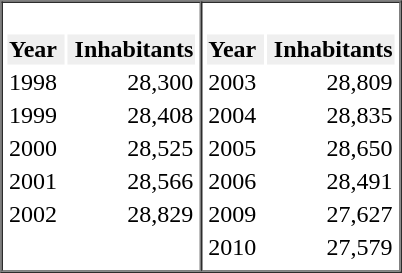<table border="1" cellspacing="0">
<tr>
<td valign="top"><br><table>
<tr>
<th style="background:#efefef;">Year </th>
<th style="background:#efefef;"> Inhabitants</th>
</tr>
<tr>
<td>1998</td>
<td align="right">28,300</td>
</tr>
<tr>
<td>1999</td>
<td align="right">28,408</td>
</tr>
<tr>
<td>2000</td>
<td align="right">28,525</td>
</tr>
<tr>
<td>2001</td>
<td align="right">28,566</td>
</tr>
<tr>
<td>2002</td>
<td align="right">28,829</td>
</tr>
</table>
</td>
<td valign="top"><br><table>
<tr>
<th style="background:#efefef;">Year </th>
<th style="background:#efefef;"> Inhabitants</th>
</tr>
<tr>
<td>2003</td>
<td align="right">28,809</td>
</tr>
<tr>
<td>2004</td>
<td align="right">28,835</td>
</tr>
<tr>
<td>2005</td>
<td align="right">28,650</td>
</tr>
<tr>
<td>2006</td>
<td align="right">28,491</td>
</tr>
<tr>
<td>2009</td>
<td align="right">27,627</td>
</tr>
<tr>
<td>2010</td>
<td align="right">27,579</td>
</tr>
<tr>
</tr>
</table>
</td>
</tr>
</table>
